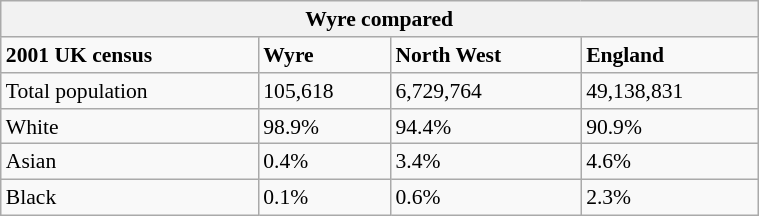<table class="wikitable" style="float: right; margin-left: 2em; width: 40%; font-size: 90%;" cellspacing="3">
<tr>
<th colspan="4"><strong>Wyre compared</strong></th>
</tr>
<tr>
<td><strong>2001 UK census</strong></td>
<td><strong>Wyre</strong></td>
<td><strong>North West</strong></td>
<td><strong>England</strong></td>
</tr>
<tr>
<td>Total population</td>
<td>105,618</td>
<td>6,729,764</td>
<td>49,138,831</td>
</tr>
<tr>
<td>White</td>
<td>98.9%</td>
<td>94.4%</td>
<td>90.9%</td>
</tr>
<tr>
<td>Asian</td>
<td>0.4%</td>
<td>3.4%</td>
<td>4.6%</td>
</tr>
<tr>
<td>Black</td>
<td>0.1%</td>
<td>0.6%</td>
<td>2.3%</td>
</tr>
</table>
